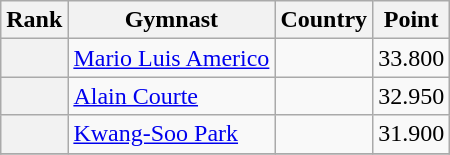<table class="wikitable sortable">
<tr>
<th>Rank</th>
<th>Gymnast</th>
<th>Country</th>
<th>Point</th>
</tr>
<tr>
<th></th>
<td><a href='#'>Mario Luis Americo</a></td>
<td></td>
<td>33.800</td>
</tr>
<tr>
<th></th>
<td><a href='#'>Alain Courte</a></td>
<td></td>
<td>32.950</td>
</tr>
<tr>
<th></th>
<td><a href='#'>Kwang-Soo Park</a></td>
<td></td>
<td>31.900</td>
</tr>
<tr>
</tr>
</table>
